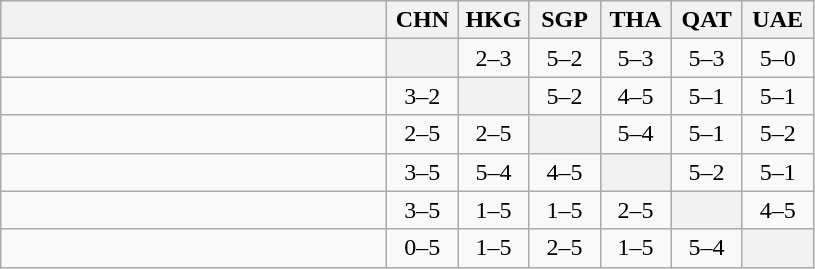<table class="wikitable" style="text-align:center">
<tr>
<th width="250"> </th>
<th width="40">CHN</th>
<th width="40">HKG</th>
<th width="40">SGP</th>
<th width="40">THA</th>
<th width="40">QAT</th>
<th width="40">UAE</th>
</tr>
<tr>
<td align=left></td>
<th></th>
<td>2–3</td>
<td>5–2</td>
<td>5–3</td>
<td>5–3</td>
<td>5–0</td>
</tr>
<tr>
<td align=left></td>
<td>3–2</td>
<th></th>
<td>5–2</td>
<td>4–5</td>
<td>5–1</td>
<td>5–1</td>
</tr>
<tr>
<td align=left></td>
<td>2–5</td>
<td>2–5</td>
<th></th>
<td>5–4</td>
<td>5–1</td>
<td>5–2</td>
</tr>
<tr>
<td align=left></td>
<td>3–5</td>
<td>5–4</td>
<td>4–5</td>
<th></th>
<td>5–2</td>
<td>5–1</td>
</tr>
<tr>
<td align=left></td>
<td>3–5</td>
<td>1–5</td>
<td>1–5</td>
<td>2–5</td>
<th></th>
<td>4–5</td>
</tr>
<tr>
<td align=left></td>
<td>0–5</td>
<td>1–5</td>
<td>2–5</td>
<td>1–5</td>
<td>5–4</td>
<th></th>
</tr>
</table>
